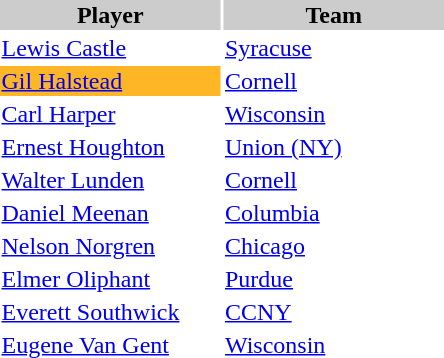<table style="width:300px" "border:'1' 'solid' 'gray'">
<tr>
<th style="background:#CCCCCC;width:50%">Player</th>
<th style="background:#CCCCCC;width:50%">Team</th>
</tr>
<tr>
<td><a href='#'>Lewis Castle</a></td>
<td><a href='#'>Syracuse</a></td>
</tr>
<tr>
<td style="background-color:#ffb626"><a href='#'>Gil Halstead</a></td>
<td><a href='#'>Cornell</a></td>
</tr>
<tr>
<td><a href='#'>Carl Harper</a></td>
<td><a href='#'>Wisconsin</a></td>
</tr>
<tr>
<td><a href='#'>Ernest Houghton</a></td>
<td><a href='#'>Union (NY)</a></td>
</tr>
<tr>
<td><a href='#'>Walter Lunden</a></td>
<td><a href='#'>Cornell</a></td>
</tr>
<tr>
<td><a href='#'>Daniel Meenan</a></td>
<td><a href='#'>Columbia</a></td>
</tr>
<tr>
<td><a href='#'>Nelson Norgren</a></td>
<td><a href='#'>Chicago</a></td>
</tr>
<tr>
<td><a href='#'>Elmer Oliphant</a></td>
<td><a href='#'>Purdue</a></td>
</tr>
<tr>
<td><a href='#'>Everett Southwick</a></td>
<td><a href='#'>CCNY</a></td>
</tr>
<tr>
<td><a href='#'>Eugene Van Gent</a></td>
<td><a href='#'>Wisconsin</a></td>
</tr>
</table>
